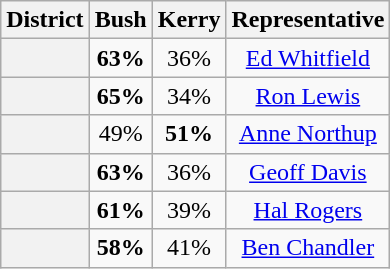<table class=wikitable>
<tr>
<th>District</th>
<th>Bush</th>
<th>Kerry</th>
<th>Representative</th>
</tr>
<tr align=center>
<th></th>
<td><strong>63%</strong></td>
<td>36%</td>
<td><a href='#'>Ed Whitfield</a></td>
</tr>
<tr align=center>
<th></th>
<td><strong>65%</strong></td>
<td>34%</td>
<td><a href='#'>Ron Lewis</a></td>
</tr>
<tr align=center>
<th></th>
<td>49%</td>
<td><strong>51%</strong></td>
<td><a href='#'>Anne Northup</a></td>
</tr>
<tr align=center>
<th></th>
<td><strong>63%</strong></td>
<td>36%</td>
<td><a href='#'>Geoff Davis</a></td>
</tr>
<tr align=center>
<th></th>
<td><strong>61%</strong></td>
<td>39%</td>
<td><a href='#'>Hal Rogers</a></td>
</tr>
<tr align=center>
<th></th>
<td><strong>58%</strong></td>
<td>41%</td>
<td><a href='#'>Ben Chandler</a></td>
</tr>
</table>
